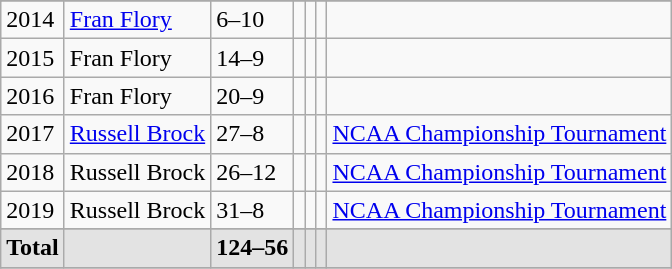<table class="wikitable">
<tr>
</tr>
<tr>
</tr>
<tr>
<td>2014</td>
<td><a href='#'>Fran Flory</a></td>
<td>6–10</td>
<td></td>
<td></td>
<td></td>
<td></td>
</tr>
<tr>
<td>2015</td>
<td>Fran Flory</td>
<td>14–9</td>
<td></td>
<td></td>
<td></td>
<td></td>
</tr>
<tr>
<td>2016</td>
<td>Fran Flory</td>
<td>20–9</td>
<td></td>
<td></td>
<td></td>
<td></td>
</tr>
<tr>
<td>2017</td>
<td><a href='#'>Russell Brock</a></td>
<td>27–8</td>
<td></td>
<td></td>
<td></td>
<td><a href='#'>NCAA Championship Tournament</a></td>
</tr>
<tr>
<td>2018</td>
<td>Russell Brock</td>
<td>26–12</td>
<td></td>
<td></td>
<td></td>
<td><a href='#'>NCAA Championship Tournament</a></td>
</tr>
<tr>
<td>2019</td>
<td>Russell Brock</td>
<td>31–8</td>
<td></td>
<td></td>
<td></td>
<td><a href='#'>NCAA Championship Tournament</a></td>
</tr>
<tr>
</tr>
<tr style="background: #e3e3e3;">
<td><strong>Total</strong></td>
<td></td>
<td><strong>124–56</strong></td>
<td></td>
<td></td>
<td></td>
<td></td>
</tr>
<tr>
</tr>
</table>
